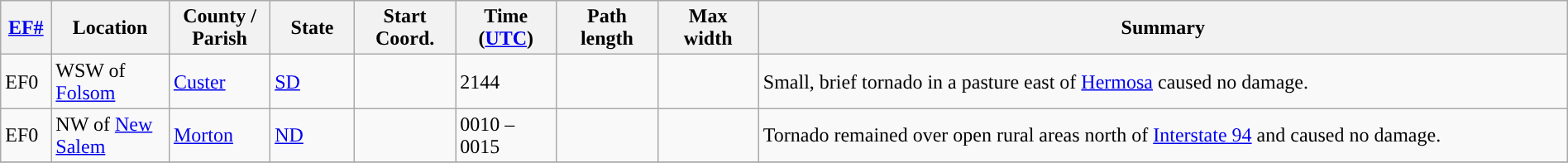<table class="wikitable sortable" style="width:100%;">
<tr>
<th scope="col" width="3%" align="center"><a href='#'>EF#</a></th>
<th scope="col" width="7%" align="center" class="unsortable">Location</th>
<th scope="col" width="6%" align="center" class="unsortable">County / Parish</th>
<th scope="col" width="5%" align="center">State</th>
<th scope="col" width="6%" align="center">Start Coord.</th>
<th scope="col" width="6%" align="center">Time (<a href='#'>UTC</a>)</th>
<th scope="col" width="6%" align="center">Path length</th>
<th scope="col" width="6%" align="center">Max width</th>
<th scope="col" width="48%" class="unsortable" align="center">Summary</th>
</tr>
<tr>
<td>EF0</td>
<td>WSW of <a href='#'>Folsom</a></td>
<td><a href='#'>Custer</a></td>
<td><a href='#'>SD</a></td>
<td></td>
<td>2144</td>
<td></td>
<td></td>
<td>Small, brief tornado in a pasture east of <a href='#'>Hermosa</a> caused no damage.</td>
</tr>
<tr>
<td>EF0</td>
<td>NW of <a href='#'>New Salem</a></td>
<td><a href='#'>Morton</a></td>
<td><a href='#'>ND</a></td>
<td></td>
<td>0010 – 0015</td>
<td></td>
<td></td>
<td>Tornado remained over open rural areas north of <a href='#'>Interstate 94</a> and caused no damage.</td>
</tr>
<tr>
</tr>
</table>
